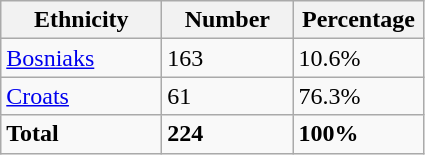<table class="wikitable">
<tr>
<th width="100px">Ethnicity</th>
<th width="80px">Number</th>
<th width="80px">Percentage</th>
</tr>
<tr>
<td><a href='#'>Bosniaks</a></td>
<td>163</td>
<td>10.6%</td>
</tr>
<tr>
<td><a href='#'>Croats</a></td>
<td>61</td>
<td>76.3%</td>
</tr>
<tr>
<td><strong>Total</strong></td>
<td><strong>224</strong></td>
<td><strong>100%</strong></td>
</tr>
</table>
